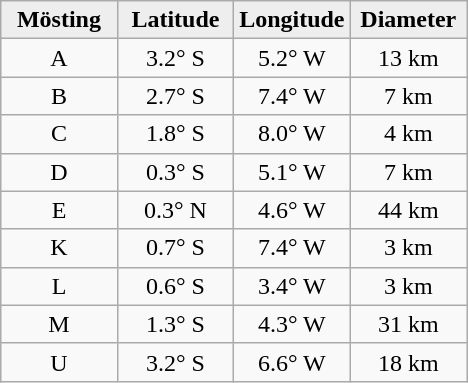<table class="wikitable">
<tr>
<th width="25%" style="background:#eeeeee;">Mösting</th>
<th width="25%" style="background:#eeeeee;">Latitude</th>
<th width="25%" style="background:#eeeeee;">Longitude</th>
<th width="25%" style="background:#eeeeee;">Diameter</th>
</tr>
<tr>
<td align="center">A</td>
<td align="center">3.2° S</td>
<td align="center">5.2° W</td>
<td align="center">13 km</td>
</tr>
<tr>
<td align="center">B</td>
<td align="center">2.7° S</td>
<td align="center">7.4° W</td>
<td align="center">7 km</td>
</tr>
<tr>
<td align="center">C</td>
<td align="center">1.8° S</td>
<td align="center">8.0° W</td>
<td align="center">4 km</td>
</tr>
<tr>
<td align="center">D</td>
<td align="center">0.3° S</td>
<td align="center">5.1° W</td>
<td align="center">7 km</td>
</tr>
<tr>
<td align="center">E</td>
<td align="center">0.3° N</td>
<td align="center">4.6° W</td>
<td align="center">44 km</td>
</tr>
<tr>
<td align="center">K</td>
<td align="center">0.7° S</td>
<td align="center">7.4° W</td>
<td align="center">3 km</td>
</tr>
<tr>
<td align="center">L</td>
<td align="center">0.6° S</td>
<td align="center">3.4° W</td>
<td align="center">3 km</td>
</tr>
<tr>
<td align="center">M</td>
<td align="center">1.3° S</td>
<td align="center">4.3° W</td>
<td align="center">31 km</td>
</tr>
<tr>
<td align="center">U</td>
<td align="center">3.2° S</td>
<td align="center">6.6° W</td>
<td align="center">18 km</td>
</tr>
</table>
